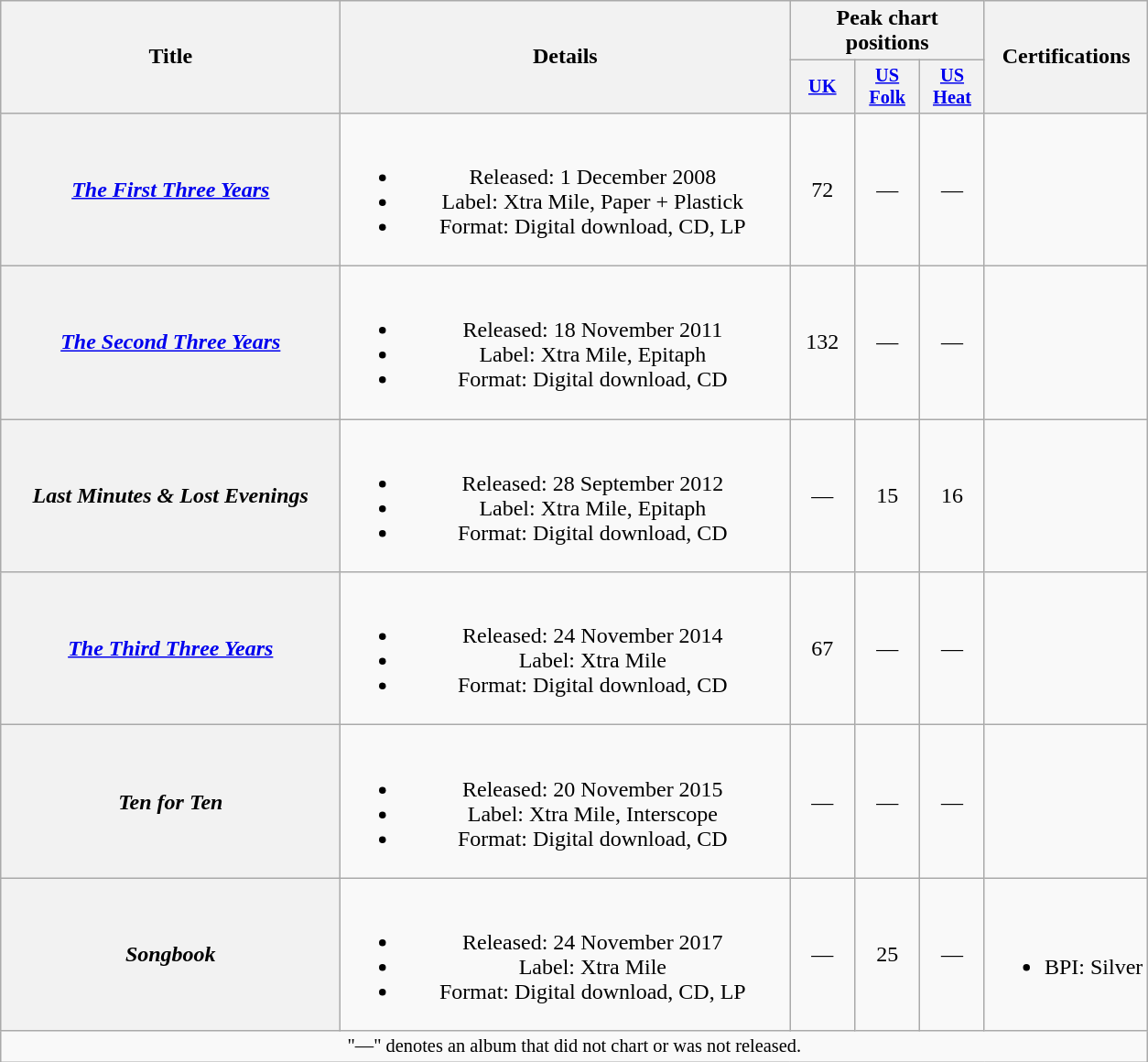<table class="wikitable plainrowheaders" style="text-align:center;">
<tr>
<th scope="col" rowspan="2" style="width:15em;">Title</th>
<th scope="col" rowspan="2" style="width:20em;">Details</th>
<th scope="col" colspan="3">Peak chart positions</th>
<th rowspan="2">Certifications</th>
</tr>
<tr>
<th scope="col" style="width:3em;font-size:85%;"><a href='#'>UK</a><br></th>
<th scope="col" style="width:3em;font-size:85%;"><a href='#'>US<br>Folk</a><br></th>
<th scope="col" style="width:3em;font-size:85%;"><a href='#'>US<br>Heat</a><br></th>
</tr>
<tr>
<th scope="row"><em><a href='#'>The First Three Years</a></em></th>
<td><br><ul><li>Released: 1 December 2008</li><li>Label: Xtra Mile, Paper + Plastick</li><li>Format: Digital download, CD, LP</li></ul></td>
<td>72</td>
<td>—</td>
<td>—</td>
<td></td>
</tr>
<tr>
<th scope="row"><em><a href='#'>The Second Three Years</a></em></th>
<td><br><ul><li>Released: 18 November 2011</li><li>Label: Xtra Mile, Epitaph</li><li>Format: Digital download, CD</li></ul></td>
<td>132</td>
<td>—</td>
<td>—</td>
<td></td>
</tr>
<tr>
<th scope="row"><em>Last Minutes & Lost Evenings</em></th>
<td><br><ul><li>Released: 28 September 2012</li><li>Label: Xtra Mile, Epitaph</li><li>Format: Digital download, CD</li></ul></td>
<td>—</td>
<td>15</td>
<td>16</td>
<td></td>
</tr>
<tr>
<th scope="row"><em><a href='#'>The Third Three Years</a></em></th>
<td><br><ul><li>Released: 24 November 2014</li><li>Label: Xtra Mile</li><li>Format: Digital download, CD</li></ul></td>
<td>67</td>
<td>—</td>
<td>—</td>
<td></td>
</tr>
<tr>
<th scope="row"><em>Ten for Ten</em></th>
<td><br><ul><li>Released: 20 November 2015</li><li>Label: Xtra Mile, Interscope</li><li>Format: Digital download, CD</li></ul></td>
<td>—</td>
<td>—</td>
<td>—</td>
<td></td>
</tr>
<tr>
<th scope="row"><em>Songbook</em></th>
<td><br><ul><li>Released: 24 November 2017</li><li>Label: Xtra Mile</li><li>Format: Digital download, CD, LP</li></ul></td>
<td>—</td>
<td>25</td>
<td>—</td>
<td><br><ul><li>BPI: Silver</li></ul></td>
</tr>
<tr>
<td colspan="21" style="text-align:center; font-size:85%;">"—" denotes an album that did not chart or was not released.</td>
</tr>
</table>
